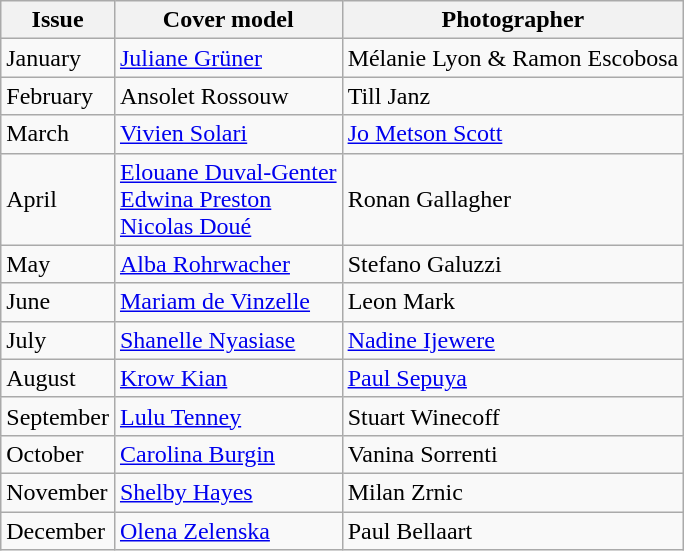<table class="sortable wikitable">
<tr>
<th>Issue</th>
<th>Cover model</th>
<th>Photographer</th>
</tr>
<tr>
<td>January</td>
<td><a href='#'>Juliane Grüner</a></td>
<td>Mélanie Lyon & Ramon Escobosa</td>
</tr>
<tr>
<td>February</td>
<td>Ansolet Rossouw</td>
<td>Till Janz</td>
</tr>
<tr>
<td>March</td>
<td><a href='#'>Vivien Solari</a></td>
<td><a href='#'>Jo Metson Scott</a></td>
</tr>
<tr>
<td>April</td>
<td><a href='#'>Elouane Duval-Genter</a><br><a href='#'>Edwina Preston</a><br><a href='#'>Nicolas Doué</a></td>
<td>Ronan Gallagher</td>
</tr>
<tr>
<td>May</td>
<td><a href='#'>Alba Rohrwacher</a></td>
<td>Stefano Galuzzi</td>
</tr>
<tr>
<td>June</td>
<td><a href='#'>Mariam de Vinzelle</a></td>
<td>Leon Mark</td>
</tr>
<tr>
<td>July</td>
<td><a href='#'>Shanelle Nyasiase</a></td>
<td><a href='#'>Nadine Ijewere</a></td>
</tr>
<tr>
<td>August</td>
<td><a href='#'>Krow Kian</a></td>
<td><a href='#'>Paul Sepuya</a></td>
</tr>
<tr>
<td>September</td>
<td><a href='#'>Lulu Tenney</a></td>
<td>Stuart Winecoff</td>
</tr>
<tr>
<td>October</td>
<td><a href='#'>Carolina Burgin</a></td>
<td>Vanina Sorrenti</td>
</tr>
<tr>
<td>November</td>
<td><a href='#'>Shelby Hayes</a></td>
<td>Milan Zrnic</td>
</tr>
<tr>
<td>December</td>
<td><a href='#'>Olena Zelenska</a></td>
<td>Paul Bellaart</td>
</tr>
</table>
